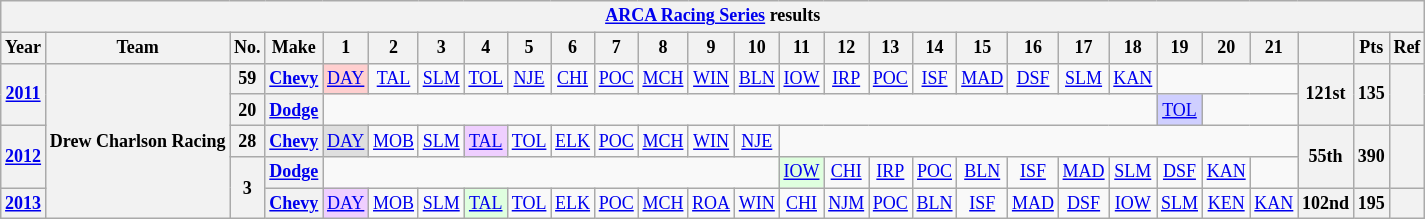<table class="wikitable" style="text-align:center; font-size:75%">
<tr>
<th colspan=48><a href='#'>ARCA Racing Series</a> results</th>
</tr>
<tr>
<th>Year</th>
<th>Team</th>
<th>No.</th>
<th>Make</th>
<th>1</th>
<th>2</th>
<th>3</th>
<th>4</th>
<th>5</th>
<th>6</th>
<th>7</th>
<th>8</th>
<th>9</th>
<th>10</th>
<th>11</th>
<th>12</th>
<th>13</th>
<th>14</th>
<th>15</th>
<th>16</th>
<th>17</th>
<th>18</th>
<th>19</th>
<th>20</th>
<th>21</th>
<th></th>
<th>Pts</th>
<th>Ref</th>
</tr>
<tr>
<th rowspan=2><a href='#'>2011</a></th>
<th rowspan=5>Drew Charlson Racing</th>
<th>59</th>
<th><a href='#'>Chevy</a></th>
<td style="background:#FFCFCF;"><a href='#'>DAY</a><br></td>
<td><a href='#'>TAL</a></td>
<td><a href='#'>SLM</a></td>
<td><a href='#'>TOL</a></td>
<td><a href='#'>NJE</a></td>
<td><a href='#'>CHI</a></td>
<td><a href='#'>POC</a></td>
<td><a href='#'>MCH</a></td>
<td><a href='#'>WIN</a></td>
<td><a href='#'>BLN</a></td>
<td><a href='#'>IOW</a></td>
<td><a href='#'>IRP</a></td>
<td><a href='#'>POC</a></td>
<td><a href='#'>ISF</a></td>
<td><a href='#'>MAD</a></td>
<td><a href='#'>DSF</a></td>
<td><a href='#'>SLM</a></td>
<td><a href='#'>KAN</a></td>
<td colspan=3></td>
<th rowspan=2>121st</th>
<th rowspan=2>135</th>
<th rowspan=2></th>
</tr>
<tr>
<th>20</th>
<th><a href='#'>Dodge</a></th>
<td colspan=18></td>
<td style="background:#CFCFFF;"><a href='#'>TOL</a><br></td>
<td colspan=2></td>
</tr>
<tr>
<th rowspan=2><a href='#'>2012</a></th>
<th>28</th>
<th><a href='#'>Chevy</a></th>
<td style="background:#DFDFDF;"><a href='#'>DAY</a><br></td>
<td><a href='#'>MOB</a></td>
<td><a href='#'>SLM</a></td>
<td style="background:#EFCFFF;"><a href='#'>TAL</a><br></td>
<td><a href='#'>TOL</a></td>
<td><a href='#'>ELK</a></td>
<td><a href='#'>POC</a></td>
<td><a href='#'>MCH</a></td>
<td><a href='#'>WIN</a></td>
<td><a href='#'>NJE</a></td>
<td colspan=11></td>
<th rowspan=2>55th</th>
<th rowspan=2>390</th>
<th rowspan=2></th>
</tr>
<tr>
<th rowspan=2>3</th>
<th><a href='#'>Dodge</a></th>
<td colspan=10></td>
<td style="background:#DFFFDF;"><a href='#'>IOW</a><br></td>
<td><a href='#'>CHI</a></td>
<td><a href='#'>IRP</a></td>
<td><a href='#'>POC</a></td>
<td><a href='#'>BLN</a></td>
<td><a href='#'>ISF</a></td>
<td><a href='#'>MAD</a></td>
<td><a href='#'>SLM</a></td>
<td><a href='#'>DSF</a></td>
<td><a href='#'>KAN</a></td>
<td></td>
</tr>
<tr>
<th><a href='#'>2013</a></th>
<th><a href='#'>Chevy</a></th>
<td style="background:#EFCFFF;"><a href='#'>DAY</a><br></td>
<td><a href='#'>MOB</a></td>
<td><a href='#'>SLM</a></td>
<td style="background:#DFFFDF;"><a href='#'>TAL</a><br></td>
<td><a href='#'>TOL</a></td>
<td><a href='#'>ELK</a></td>
<td><a href='#'>POC</a></td>
<td><a href='#'>MCH</a></td>
<td><a href='#'>ROA</a></td>
<td><a href='#'>WIN</a></td>
<td><a href='#'>CHI</a></td>
<td><a href='#'>NJM</a></td>
<td><a href='#'>POC</a></td>
<td><a href='#'>BLN</a></td>
<td><a href='#'>ISF</a></td>
<td><a href='#'>MAD</a></td>
<td><a href='#'>DSF</a></td>
<td><a href='#'>IOW</a></td>
<td><a href='#'>SLM</a></td>
<td><a href='#'>KEN</a></td>
<td><a href='#'>KAN</a></td>
<th>102nd</th>
<th>195</th>
<th></th>
</tr>
</table>
